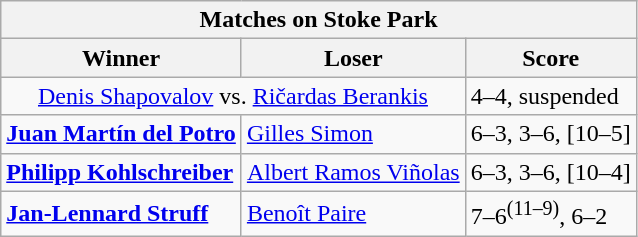<table class="wikitable">
<tr>
<th colspan=3>Matches on Stoke Park</th>
</tr>
<tr>
<th>Winner</th>
<th>Loser</th>
<th>Score</th>
</tr>
<tr>
<td align=center colspan=2> <a href='#'>Denis Shapovalov</a> vs.  <a href='#'>Ričardas Berankis</a></td>
<td>4–4, suspended</td>
</tr>
<tr>
<td><strong> <a href='#'>Juan Martín del Potro</a></strong></td>
<td> <a href='#'>Gilles Simon</a></td>
<td>6–3, 3–6, [10–5]</td>
</tr>
<tr>
<td><strong> <a href='#'>Philipp Kohlschreiber</a></strong></td>
<td> <a href='#'>Albert Ramos Viñolas</a></td>
<td>6–3, 3–6, [10–4]</td>
</tr>
<tr>
<td><strong> <a href='#'>Jan-Lennard Struff</a></strong></td>
<td> <a href='#'>Benoît Paire</a></td>
<td>7–6<sup>(11–9)</sup>, 6–2</td>
</tr>
</table>
